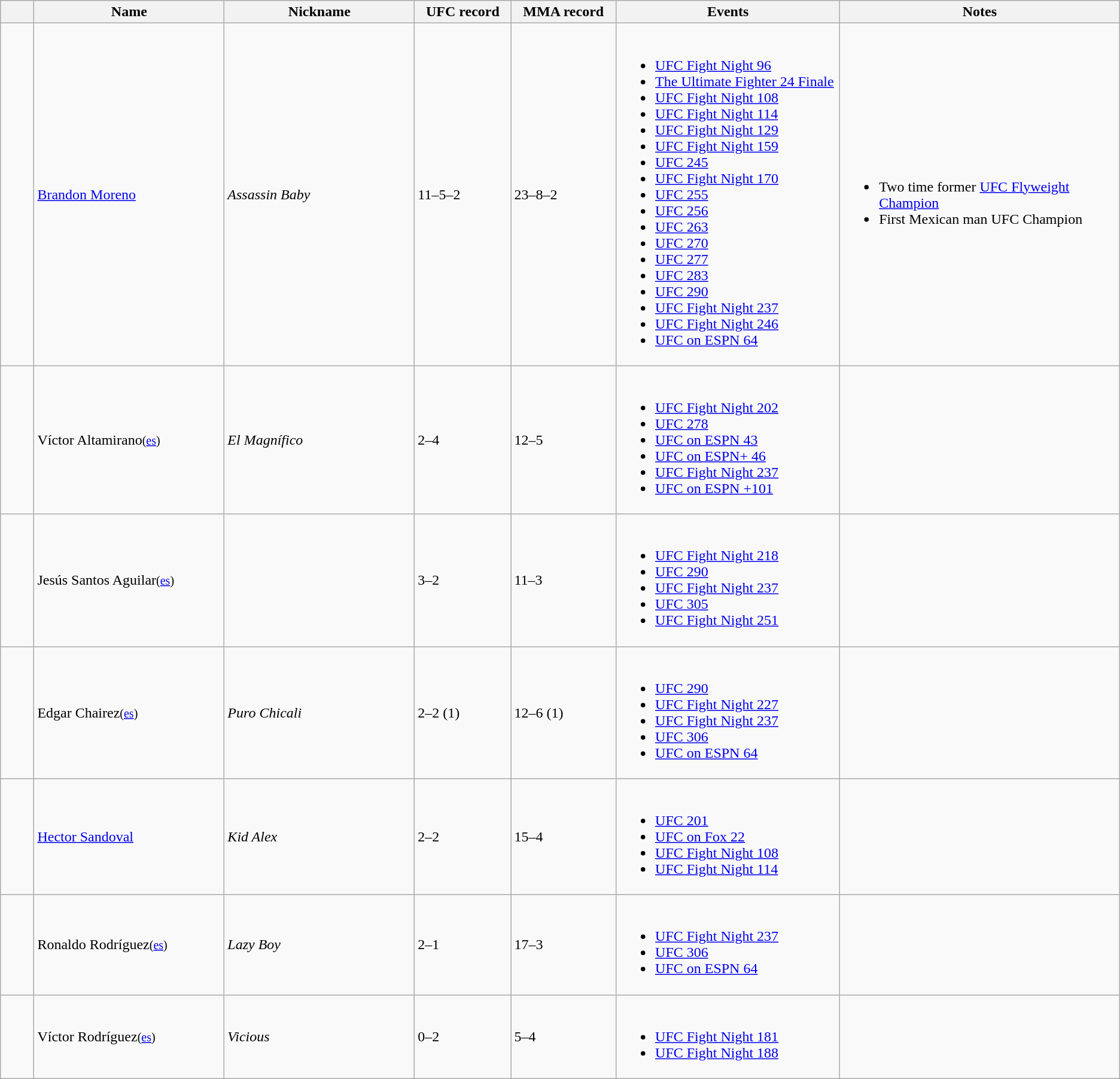<table class="wikitable sortable" style=" style="width:80%; text-align:center">
<tr>
<th width=3%></th>
<th style="width:17%;">Name</th>
<th style="width:17%;">Nickname</th>
<th data-sort-type="number">UFC record</th>
<th data-sort-type="number">MMA record</th>
<th style="width:20%;">Events</th>
<th style="width:25%;">Notes</th>
</tr>
<tr>
<td></td>
<td><a href='#'>Brandon Moreno</a></td>
<td><em>Assassin Baby</em></td>
<td>11–5–2</td>
<td>23–8–2</td>
<td><br><ul><li><a href='#'>UFC Fight Night 96</a></li><li><a href='#'>The Ultimate Fighter 24 Finale</a></li><li><a href='#'>UFC Fight Night 108</a></li><li><a href='#'>UFC Fight Night 114</a></li><li><a href='#'>UFC Fight Night 129</a></li><li><a href='#'>UFC Fight Night 159</a></li><li><a href='#'>UFC 245</a></li><li><a href='#'>UFC Fight Night 170</a></li><li><a href='#'>UFC 255</a></li><li><a href='#'>UFC 256</a></li><li><a href='#'>UFC 263</a></li><li><a href='#'>UFC 270</a></li><li><a href='#'>UFC 277</a></li><li><a href='#'>UFC 283</a></li><li><a href='#'>UFC 290</a></li><li><a href='#'>UFC Fight Night 237</a></li><li><a href='#'>UFC Fight Night 246</a></li><li><a href='#'>UFC on ESPN 64</a></li></ul></td>
<td><br><ul><li>Two time former <a href='#'>UFC Flyweight Champion</a></li><li>First Mexican man UFC Champion</li></ul></td>
</tr>
<tr>
<td></td>
<td>Víctor Altamirano<small>(<a href='#'>es</a>)</small></td>
<td><em>El Magnífico</em></td>
<td>2–4</td>
<td>12–5</td>
<td><br><ul><li><a href='#'>UFC Fight Night 202</a></li><li><a href='#'>UFC 278</a></li><li><a href='#'>UFC on ESPN 43</a></li><li><a href='#'>UFC on ESPN+ 46</a></li><li><a href='#'>UFC Fight Night 237</a></li><li><a href='#'>UFC on ESPN +101</a></li></ul></td>
<td></td>
</tr>
<tr>
<td></td>
<td>Jesús Santos Aguilar<small>(<a href='#'>es</a>)</small></td>
<td></td>
<td>3–2</td>
<td>11–3</td>
<td><br><ul><li><a href='#'>UFC Fight Night 218</a></li><li><a href='#'>UFC 290</a></li><li><a href='#'>UFC Fight Night 237</a></li><li><a href='#'>UFC 305</a></li><li><a href='#'>UFC Fight Night 251</a></li></ul></td>
<td></td>
</tr>
<tr>
<td></td>
<td>Edgar Chairez<small>(<a href='#'>es</a>)</small></td>
<td><em>Puro Chicali</em></td>
<td>2–2 (1)</td>
<td>12–6 (1)</td>
<td><br><ul><li><a href='#'>UFC 290</a></li><li><a href='#'> UFC Fight Night 227</a></li><li><a href='#'>UFC Fight Night 237</a></li><li><a href='#'>UFC 306</a></li><li><a href='#'>UFC on ESPN 64</a></li></ul></td>
<td></td>
</tr>
<tr>
<td></td>
<td><a href='#'>Hector Sandoval</a></td>
<td><em>Kid Alex</em></td>
<td>2–2</td>
<td>15–4</td>
<td><br><ul><li><a href='#'>UFC 201</a></li><li><a href='#'>UFC on Fox 22</a></li><li><a href='#'>UFC Fight Night 108</a></li><li><a href='#'>UFC Fight Night 114</a></li></ul></td>
<td></td>
</tr>
<tr>
<td></td>
<td>Ronaldo Rodríguez<small>(<a href='#'>es</a>)</small></td>
<td><em>Lazy Boy</em></td>
<td>2–1</td>
<td>17–3</td>
<td><br><ul><li><a href='#'>UFC Fight Night 237</a></li><li><a href='#'>UFC 306</a></li><li><a href='#'>UFC on ESPN 64</a></li></ul></td>
<td></td>
</tr>
<tr>
<td></td>
<td>Víctor Rodríguez<small>(<a href='#'>es</a>)</small></td>
<td><em>Vicious</em></td>
<td>0–2</td>
<td>5–4</td>
<td><br><ul><li><a href='#'>UFC Fight Night 181</a></li><li><a href='#'>UFC Fight Night 188</a></li></ul></td>
<td></td>
</tr>
</table>
